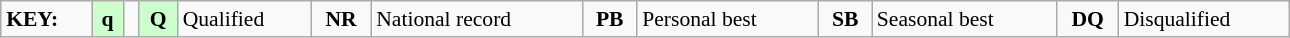<table class="wikitable" style="margin:0.5em auto; font-size:90%;position:relative;" width=68%>
<tr>
<td><strong>KEY:</strong></td>
<td bgcolor=ccffcc align=center><strong>q</strong></td>
<td></td>
<td bgcolor=ccffcc align=center><strong>Q</strong></td>
<td>Qualified</td>
<td align=center><strong>NR</strong></td>
<td>National record</td>
<td align=center><strong>PB</strong></td>
<td>Personal best</td>
<td align=center><strong>SB</strong></td>
<td>Seasonal best</td>
<td align=center><strong>DQ</strong></td>
<td>Disqualified</td>
</tr>
</table>
